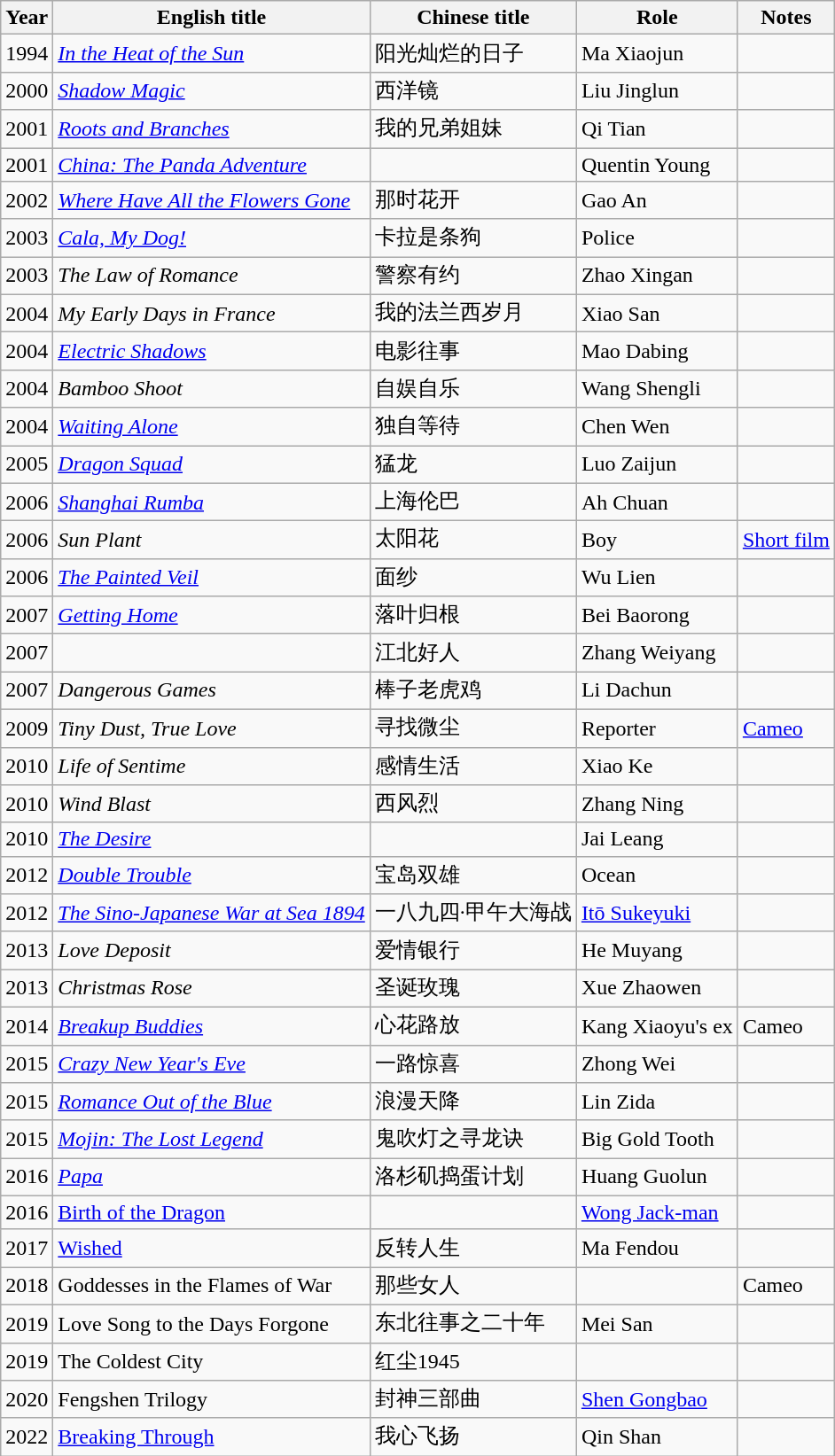<table class="wikitable sortable">
<tr>
<th>Year</th>
<th>English title</th>
<th>Chinese title</th>
<th>Role</th>
<th class="unsortable">Notes</th>
</tr>
<tr>
<td>1994</td>
<td><em><a href='#'>In the Heat of the Sun</a></em></td>
<td>阳光灿烂的日子</td>
<td>Ma Xiaojun</td>
<td></td>
</tr>
<tr>
<td>2000</td>
<td><em><a href='#'>Shadow Magic</a></em></td>
<td>西洋镜</td>
<td>Liu Jinglun</td>
<td></td>
</tr>
<tr>
<td>2001</td>
<td><em><a href='#'>Roots and Branches</a></em></td>
<td>我的兄弟姐妹</td>
<td>Qi Tian</td>
<td></td>
</tr>
<tr>
<td>2001</td>
<td><em><a href='#'>China: The Panda Adventure</a></em></td>
<td></td>
<td>Quentin Young</td>
<td></td>
</tr>
<tr>
<td>2002</td>
<td><em><a href='#'>Where Have All the Flowers Gone</a></em></td>
<td>那时花开</td>
<td>Gao An</td>
<td></td>
</tr>
<tr>
<td>2003</td>
<td><em><a href='#'>Cala, My Dog!</a></em></td>
<td>卡拉是条狗</td>
<td>Police</td>
<td></td>
</tr>
<tr>
<td>2003</td>
<td><em>The Law of Romance</em></td>
<td>警察有约</td>
<td>Zhao Xingan</td>
<td></td>
</tr>
<tr>
<td>2004</td>
<td><em>My Early Days in France</em></td>
<td>我的法兰西岁月</td>
<td>Xiao San</td>
<td></td>
</tr>
<tr>
<td>2004</td>
<td><em><a href='#'>Electric Shadows</a></em></td>
<td>电影往事</td>
<td>Mao Dabing</td>
<td></td>
</tr>
<tr>
<td>2004</td>
<td><em>Bamboo Shoot</em></td>
<td>自娱自乐</td>
<td>Wang Shengli</td>
<td></td>
</tr>
<tr>
<td>2004</td>
<td><em><a href='#'>Waiting Alone</a></em></td>
<td>独自等待</td>
<td>Chen Wen</td>
<td></td>
</tr>
<tr>
<td>2005</td>
<td><em><a href='#'>Dragon Squad</a></em></td>
<td>猛龙</td>
<td>Luo Zaijun</td>
<td></td>
</tr>
<tr>
<td>2006</td>
<td><em><a href='#'>Shanghai Rumba</a></em></td>
<td>上海伦巴</td>
<td>Ah Chuan</td>
<td></td>
</tr>
<tr>
<td>2006</td>
<td><em>Sun Plant</em></td>
<td>太阳花</td>
<td>Boy</td>
<td><a href='#'>Short film</a></td>
</tr>
<tr>
<td>2006</td>
<td><em><a href='#'>The Painted Veil</a></em></td>
<td>面纱</td>
<td>Wu Lien</td>
<td></td>
</tr>
<tr>
<td>2007</td>
<td><em><a href='#'>Getting Home</a></em></td>
<td>落叶归根</td>
<td>Bei Baorong</td>
<td></td>
</tr>
<tr>
<td>2007</td>
<td></td>
<td>江北好人</td>
<td>Zhang Weiyang</td>
<td></td>
</tr>
<tr>
<td>2007</td>
<td><em>Dangerous Games</em></td>
<td>棒子老虎鸡</td>
<td>Li Dachun</td>
<td></td>
</tr>
<tr>
<td>2009</td>
<td><em>Tiny Dust, True Love</em></td>
<td>寻找微尘</td>
<td>Reporter</td>
<td><a href='#'>Cameo</a></td>
</tr>
<tr>
<td>2010</td>
<td><em>Life of Sentime</em></td>
<td>感情生活</td>
<td>Xiao Ke</td>
<td></td>
</tr>
<tr>
<td>2010</td>
<td><em>Wind Blast</em></td>
<td>西风烈</td>
<td>Zhang Ning</td>
<td></td>
</tr>
<tr>
<td>2010</td>
<td><em><a href='#'>The Desire</a></em></td>
<td></td>
<td>Jai Leang</td>
<td></td>
</tr>
<tr>
<td>2012</td>
<td><a href='#'><em>Double Trouble</em></a></td>
<td>宝岛双雄</td>
<td>Ocean</td>
<td></td>
</tr>
<tr>
<td>2012</td>
<td><em><a href='#'>The Sino-Japanese War at Sea 1894</a></em></td>
<td>一八九四·甲午大海战</td>
<td><a href='#'>Itō Sukeyuki</a></td>
<td></td>
</tr>
<tr>
<td>2013</td>
<td><em>Love Deposit</em></td>
<td>爱情银行</td>
<td>He Muyang</td>
<td></td>
</tr>
<tr>
<td>2013</td>
<td><em>Christmas Rose</em></td>
<td>圣诞玫瑰</td>
<td>Xue Zhaowen</td>
<td></td>
</tr>
<tr>
<td>2014</td>
<td><em><a href='#'>Breakup Buddies</a></em></td>
<td>心花路放</td>
<td>Kang Xiaoyu's ex</td>
<td>Cameo</td>
</tr>
<tr>
<td>2015</td>
<td><em><a href='#'>Crazy New Year's Eve</a></em></td>
<td>一路惊喜</td>
<td>Zhong Wei</td>
<td></td>
</tr>
<tr>
<td>2015</td>
<td><em><a href='#'>Romance Out of the Blue</a></em></td>
<td>浪漫天降</td>
<td>Lin Zida</td>
<td></td>
</tr>
<tr>
<td>2015</td>
<td><em><a href='#'>Mojin: The Lost Legend</a></em></td>
<td>鬼吹灯之寻龙诀</td>
<td>Big Gold Tooth</td>
<td></td>
</tr>
<tr>
<td>2016</td>
<td><a href='#'><em>Papa</em></a><em></td>
<td>洛杉矶捣蛋计划</td>
<td>Huang Guolun</td>
<td></td>
</tr>
<tr>
<td>2016</td>
<td></em><a href='#'>Birth of the Dragon</a><em></td>
<td></td>
<td><a href='#'>Wong Jack-man</a></td>
<td></td>
</tr>
<tr>
<td>2017</td>
<td></em><a href='#'>Wished</a><em></td>
<td>反转人生</td>
<td>Ma Fendou</td>
<td></td>
</tr>
<tr>
<td>2018</td>
<td></em>Goddesses in the Flames of War<em></td>
<td>那些女人</td>
<td></td>
<td>Cameo</td>
</tr>
<tr>
<td>2019</td>
<td></em>Love Song to the Days Forgone<em></td>
<td>东北往事之二十年</td>
<td>Mei San</td>
<td></td>
</tr>
<tr>
<td>2019</td>
<td></em>The Coldest City<em></td>
<td>红尘1945</td>
<td></td>
<td></td>
</tr>
<tr>
<td>2020</td>
<td></em>Fengshen Trilogy<em></td>
<td>封神三部曲</td>
<td><a href='#'>Shen Gongbao</a></td>
<td></td>
</tr>
<tr>
<td>2022</td>
<td></em><a href='#'>Breaking Through</a><em></td>
<td>我心飞扬</td>
<td>Qin Shan</td>
<td></td>
</tr>
</table>
